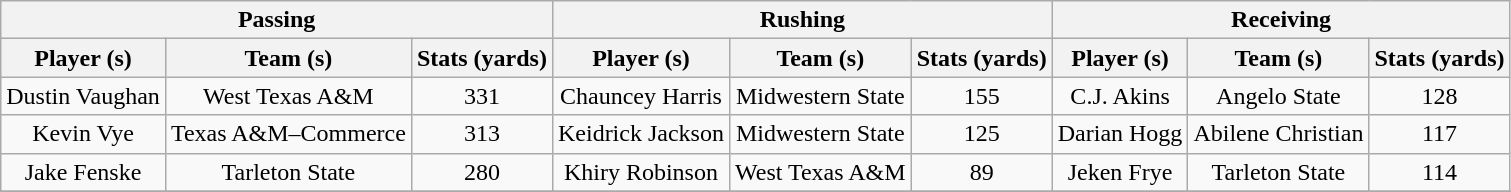<table class="wikitable sortable" style="text-align: center;">
<tr>
<th colspan="3">Passing</th>
<th colspan="3">Rushing</th>
<th colspan="3">Receiving</th>
</tr>
<tr>
<th>Player (s)</th>
<th>Team (s)</th>
<th>Stats (yards)</th>
<th>Player (s)</th>
<th>Team (s)</th>
<th>Stats (yards)</th>
<th>Player (s)</th>
<th>Team (s)</th>
<th>Stats (yards)</th>
</tr>
<tr>
<td>Dustin Vaughan</td>
<td style=>West Texas A&M</td>
<td>331</td>
<td>Chauncey Harris</td>
<td style=>Midwestern State</td>
<td>155</td>
<td>C.J. Akins</td>
<td style=>Angelo State</td>
<td>128</td>
</tr>
<tr>
<td>Kevin Vye</td>
<td style=>Texas A&M–Commerce</td>
<td>313</td>
<td>Keidrick Jackson</td>
<td style=>Midwestern State</td>
<td>125</td>
<td>Darian Hogg</td>
<td style=>Abilene Christian</td>
<td>117</td>
</tr>
<tr>
<td>Jake Fenske</td>
<td style=>Tarleton State</td>
<td>280</td>
<td>Khiry Robinson</td>
<td style=>West Texas A&M</td>
<td>89</td>
<td>Jeken Frye</td>
<td style=>Tarleton State</td>
<td>114</td>
</tr>
<tr>
</tr>
</table>
